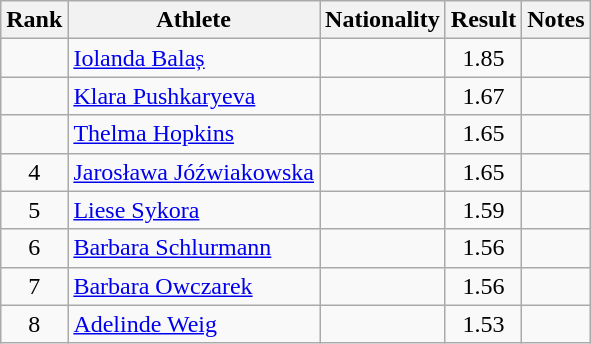<table class="wikitable sortable" style="text-align:center">
<tr>
<th>Rank</th>
<th>Athlete</th>
<th>Nationality</th>
<th>Result</th>
<th>Notes</th>
</tr>
<tr>
<td></td>
<td align=left><a href='#'>Iolanda Balaș</a></td>
<td align=left></td>
<td>1.85</td>
<td></td>
</tr>
<tr>
<td></td>
<td align=left><a href='#'>Klara Pushkaryeva</a></td>
<td align=left></td>
<td>1.67</td>
<td></td>
</tr>
<tr>
<td></td>
<td align=left><a href='#'>Thelma Hopkins</a></td>
<td align=left></td>
<td>1.65</td>
<td></td>
</tr>
<tr>
<td>4</td>
<td align=left><a href='#'>Jarosława Jóźwiakowska</a></td>
<td align=left></td>
<td>1.65</td>
<td></td>
</tr>
<tr>
<td>5</td>
<td align=left><a href='#'>Liese Sykora</a></td>
<td align=left></td>
<td>1.59</td>
<td></td>
</tr>
<tr>
<td>6</td>
<td align=left><a href='#'>Barbara Schlurmann</a></td>
<td align=left></td>
<td>1.56</td>
<td></td>
</tr>
<tr>
<td>7</td>
<td align=left><a href='#'>Barbara Owczarek</a></td>
<td align=left></td>
<td>1.56</td>
<td></td>
</tr>
<tr>
<td>8</td>
<td align=left><a href='#'>Adelinde Weig</a></td>
<td align=left></td>
<td>1.53</td>
<td></td>
</tr>
</table>
